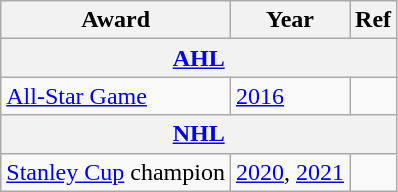<table class="wikitable">
<tr>
<th>Award</th>
<th>Year</th>
<th>Ref</th>
</tr>
<tr>
<th colspan="3"><a href='#'>AHL</a></th>
</tr>
<tr>
<td><a href='#'>All-Star Game</a></td>
<td><a href='#'>2016</a></td>
<td></td>
</tr>
<tr>
<th colspan="3"><a href='#'>NHL</a></th>
</tr>
<tr>
<td><a href='#'>Stanley Cup</a> champion</td>
<td><a href='#'>2020</a>, <a href='#'>2021</a></td>
<td></td>
</tr>
</table>
